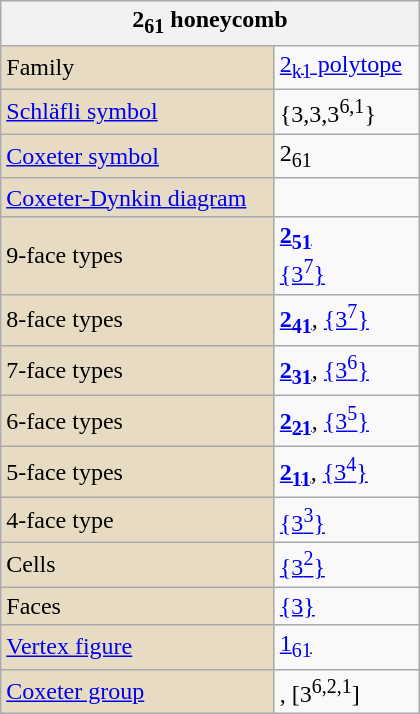<table class="wikitable" align="right" style="margin-left:10px" width="280">
<tr>
<th bgcolor=#e7dcc3 colspan=2>2<sub>61</sub> honeycomb</th>
</tr>
<tr>
<td bgcolor=#e7dcc3>Family</td>
<td><a href='#'>2<sub>k1</sub> polytope</a></td>
</tr>
<tr>
<td bgcolor=#e7dcc3><a href='#'>Schläfli symbol</a></td>
<td>{3,3,3<sup>6,1</sup>}</td>
</tr>
<tr>
<td bgcolor=#e7dcc3><a href='#'>Coxeter symbol</a></td>
<td>2<sub>61</sub></td>
</tr>
<tr>
<td bgcolor=#e7dcc3><a href='#'>Coxeter-Dynkin diagram</a></td>
<td></td>
</tr>
<tr>
<td bgcolor=#e7dcc3>9-face types</td>
<td><strong><a href='#'>2<sub>51</sub></a></strong><br><a href='#'>{3<sup>7</sup>}</a></td>
</tr>
<tr>
<td bgcolor=#e7dcc3>8-face types</td>
<td><strong><a href='#'>2<sub>41</sub></a></strong>, <a href='#'>{3<sup>7</sup>}</a></td>
</tr>
<tr>
<td bgcolor=#e7dcc3>7-face types</td>
<td><strong><a href='#'>2<sub>31</sub></a></strong>, <a href='#'>{3<sup>6</sup>}</a></td>
</tr>
<tr>
<td bgcolor=#e7dcc3>6-face types</td>
<td><strong><a href='#'>2<sub>21</sub></a></strong>, <a href='#'>{3<sup>5</sup>}</a></td>
</tr>
<tr>
<td bgcolor=#e7dcc3>5-face types</td>
<td><strong><a href='#'>2<sub>11</sub></a></strong>, <a href='#'>{3<sup>4</sup>}</a></td>
</tr>
<tr>
<td bgcolor=#e7dcc3>4-face type</td>
<td><a href='#'>{3<sup>3</sup>}</a></td>
</tr>
<tr>
<td bgcolor=#e7dcc3>Cells</td>
<td><a href='#'>{3<sup>2</sup>}</a></td>
</tr>
<tr>
<td bgcolor=#e7dcc3>Faces</td>
<td><a href='#'>{3}</a></td>
</tr>
<tr>
<td bgcolor=#e7dcc3><a href='#'>Vertex figure</a></td>
<td><a href='#'>1<sub>61</sub></a> </td>
</tr>
<tr>
<td bgcolor=#e7dcc3><a href='#'>Coxeter group</a></td>
<td>, [3<sup>6,2,1</sup>]</td>
</tr>
</table>
